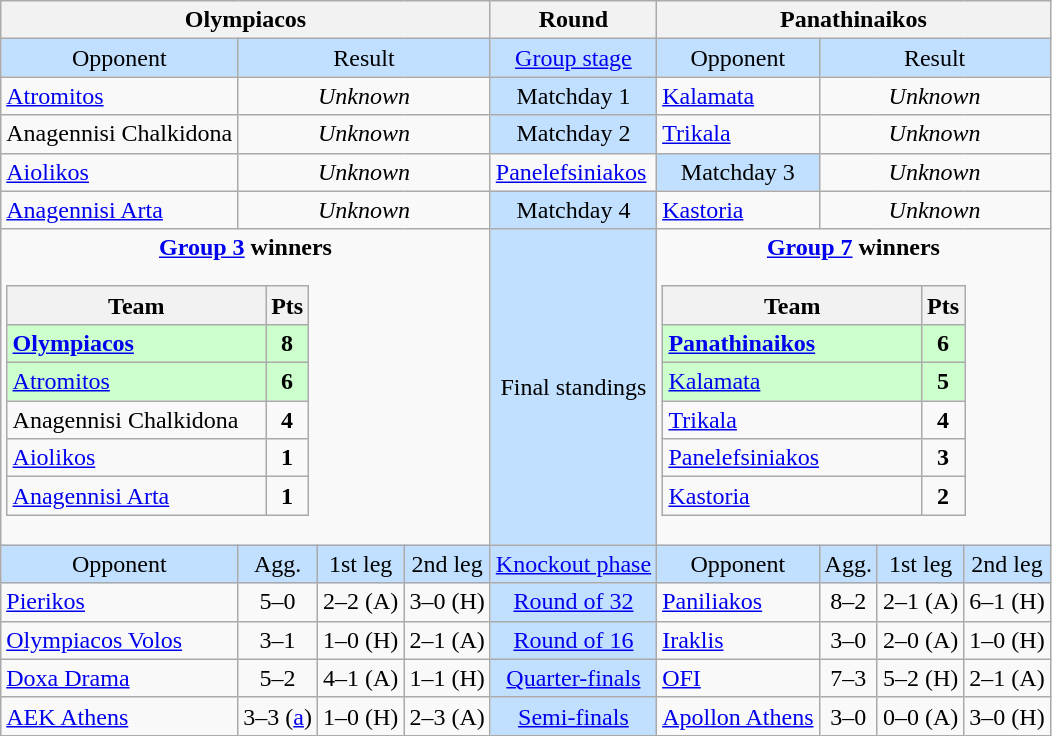<table class="wikitable" style="text-align:center">
<tr>
<th colspan="4">Olympiacos</th>
<th>Round</th>
<th colspan="4">Panathinaikos</th>
</tr>
<tr style="background:#C1E0FF">
<td>Opponent</td>
<td colspan="3">Result</td>
<td><a href='#'>Group stage</a></td>
<td>Opponent</td>
<td colspan="3">Result</td>
</tr>
<tr>
<td style="text-align:left"><a href='#'>Atromitos</a></td>
<td colspan="3"><em>Unknown</em></td>
<td style="background:#C1E0FF">Matchday 1</td>
<td style="text-align:left"><a href='#'>Kalamata</a></td>
<td colspan="3"><em>Unknown</em></td>
</tr>
<tr>
<td style="text-align:left">Anagennisi Chalkidona</td>
<td colspan="3"><em>Unknown</em></td>
<td style="background:#C1E0FF">Matchday 2</td>
<td style="text-align:left"><a href='#'>Trikala</a></td>
<td colspan="3"><em>Unknown</em></td>
</tr>
<tr>
<td style="text-align:left"><a href='#'>Aiolikos</a></td>
<td colspan="3"><em>Unknown</em></td>
<td style="text-align:left"><a href='#'>Panelefsiniakos</a></td>
<td style="background:#C1E0FF">Matchday 3</td>
<td colspan="3"><em>Unknown</em></td>
</tr>
<tr>
<td style="text-align:left"><a href='#'>Anagennisi Arta</a></td>
<td colspan="3"><em>Unknown</em></td>
<td style="background:#C1E0FF">Matchday 4</td>
<td style="text-align:left"><a href='#'>Kastoria</a></td>
<td colspan="3"><em>Unknown</em></td>
</tr>
<tr>
<td colspan="4" style="vertical-align:top"><strong><a href='#'>Group 3</a> winners</strong><br><div><table class="wikitable" style="text-align: center;">
<tr>
<th width=165>Team</th>
<th width=20>Pts</th>
</tr>
<tr bgcolor="#ccffcc">
<td align=left><strong><a href='#'>Olympiacos</a></strong></td>
<td><strong>8</strong></td>
</tr>
<tr bgcolor="#ccffcc">
<td align=left><a href='#'>Atromitos</a></td>
<td><strong>6</strong></td>
</tr>
<tr>
<td align=left>Anagennisi Chalkidona</td>
<td><strong>4</strong></td>
</tr>
<tr>
<td align=left><a href='#'>Aiolikos</a></td>
<td><strong>1</strong></td>
</tr>
<tr>
<td align=left><a href='#'>Anagennisi Arta</a></td>
<td><strong>1</strong></td>
</tr>
</table>
</div></td>
<td style="background:#C1E0FF">Final standings</td>
<td colspan="4" style="vertical-align:top"><strong><a href='#'>Group 7</a> winners</strong><br><div><table class="wikitable" style="text-align: center;">
<tr>
<th width=165>Team</th>
<th width=20>Pts</th>
</tr>
<tr bgcolor="#ccffcc">
<td align=left><strong><a href='#'>Panathinaikos</a></strong></td>
<td><strong>6</strong></td>
</tr>
<tr bgcolor="#ccffcc">
<td align=left><a href='#'>Kalamata</a></td>
<td><strong>5</strong></td>
</tr>
<tr>
<td align=left><a href='#'>Trikala</a></td>
<td><strong>4</strong></td>
</tr>
<tr>
<td align=left><a href='#'>Panelefsiniakos</a></td>
<td><strong>3</strong></td>
</tr>
<tr>
<td align=left><a href='#'>Kastoria</a></td>
<td><strong>2</strong></td>
</tr>
</table>
</div></td>
</tr>
<tr style="background:#C1E0FF">
<td>Opponent</td>
<td>Agg.</td>
<td>1st leg</td>
<td>2nd leg</td>
<td><a href='#'>Knockout phase</a></td>
<td>Opponent</td>
<td>Agg.</td>
<td>1st leg</td>
<td>2nd leg</td>
</tr>
<tr>
<td style="text-align:left"><a href='#'>Pierikos</a></td>
<td>5–0</td>
<td>2–2 (A)</td>
<td>3–0 (H)</td>
<td style="background:#C1E0FF"><a href='#'>Round of 32</a></td>
<td style="text-align:left"><a href='#'>Paniliakos</a></td>
<td>8–2</td>
<td>2–1 (A)</td>
<td>6–1 (H)</td>
</tr>
<tr>
<td style="text-align:left"><a href='#'>Olympiacos Volos</a></td>
<td>3–1</td>
<td>1–0 (H)</td>
<td>2–1 (A)</td>
<td style="background:#C1E0FF"><a href='#'>Round of 16</a></td>
<td style="text-align:left"><a href='#'>Iraklis</a></td>
<td>3–0</td>
<td>2–0 (A)</td>
<td>1–0 (H)</td>
</tr>
<tr>
<td style="text-align:left"><a href='#'>Doxa Drama</a></td>
<td>5–2</td>
<td>4–1 (A)</td>
<td>1–1 (H)</td>
<td style="background:#C1E0FF"><a href='#'>Quarter-finals</a></td>
<td style="text-align:left"><a href='#'>OFI</a></td>
<td>7–3</td>
<td>5–2 (H)</td>
<td>2–1 (A)</td>
</tr>
<tr>
<td style="text-align:left"><a href='#'>AEK Athens</a></td>
<td>3–3 (<a href='#'>a</a>)</td>
<td>1–0 (H)</td>
<td>2–3  (A)</td>
<td style="background:#C1E0FF"><a href='#'>Semi-finals</a></td>
<td style="text-align:left"><a href='#'>Apollon Athens</a></td>
<td>3–0</td>
<td>0–0 (A)</td>
<td>3–0 (H)</td>
</tr>
</table>
